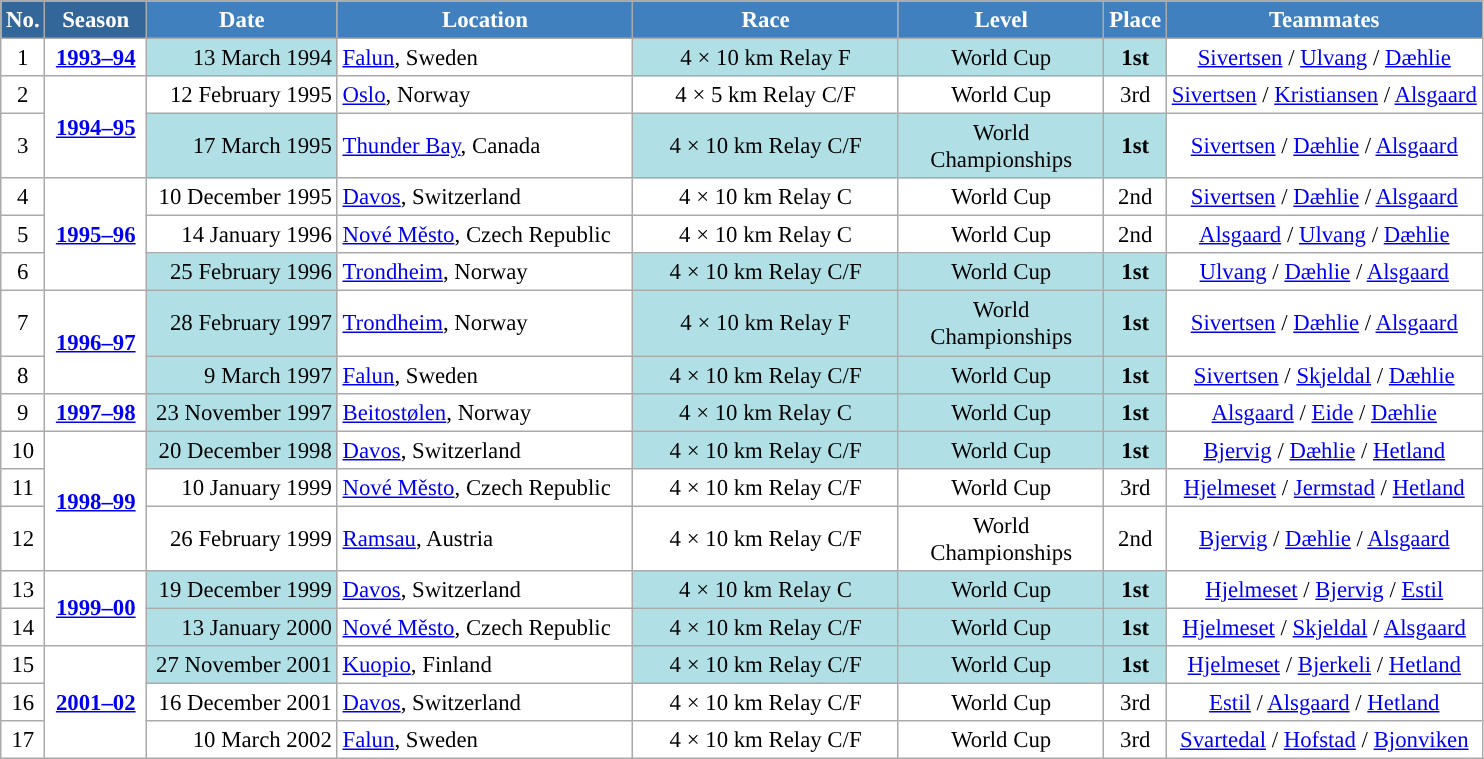<table class="wikitable sortable" style="font-size:95%; text-align:center; border:grey solid 1px; border-collapse:collapse; background:#ffffff;">
<tr style="background:#efefef;">
<th style="background-color:#369; color:white;">No.</th>
<th style="background-color:#369; color:white;">Season</th>
<th style="background-color:#4180be; color:white; width:120px;">Date</th>
<th style="background-color:#4180be; color:white; width:190px;">Location</th>
<th style="background-color:#4180be; color:white; width:170px;">Race</th>
<th style="background-color:#4180be; color:white; width:130px;">Level</th>
<th style="background-color:#4180be; color:white;">Place</th>
<th style="background-color:#4180be; color:white;">Teammates</th>
</tr>
<tr>
<td align=center>1</td>
<td rowspan=1 align=center><strong><a href='#'>1993–94</a></strong></td>
<td bgcolor="#BOEOE6" align=right>13 March 1994</td>
<td align=left> <a href='#'>Falun</a>, Sweden</td>
<td bgcolor="#BOEOE6">4 × 10 km Relay F</td>
<td bgcolor="#BOEOE6">World Cup</td>
<td bgcolor="#BOEOE6"><strong>1st</strong></td>
<td><a href='#'>Sivertsen</a> / <a href='#'>Ulvang</a> / <a href='#'>Dæhlie</a></td>
</tr>
<tr>
<td align=center>2</td>
<td rowspan=2 align=center><strong> <a href='#'>1994–95</a> </strong></td>
<td align=right>12 February 1995</td>
<td align=left> <a href='#'>Oslo</a>, Norway</td>
<td>4 × 5 km Relay C/F</td>
<td>World Cup</td>
<td>3rd</td>
<td><a href='#'>Sivertsen</a> / <a href='#'>Kristiansen</a> / <a href='#'>Alsgaard</a></td>
</tr>
<tr>
<td align=center>3</td>
<td bgcolor="#BOEOE6" align=right>17 March 1995</td>
<td align=left> <a href='#'>Thunder Bay</a>, Canada</td>
<td bgcolor="#BOEOE6">4 × 10 km Relay C/F</td>
<td bgcolor="#BOEOE6">World Championships</td>
<td bgcolor="#BOEOE6"><strong>1st</strong></td>
<td><a href='#'>Sivertsen</a> / <a href='#'>Dæhlie</a> / <a href='#'>Alsgaard</a></td>
</tr>
<tr>
<td align=center>4</td>
<td rowspan=3 align=center><strong> <a href='#'>1995–96</a> </strong></td>
<td align=right>10 December 1995</td>
<td align=left> <a href='#'>Davos</a>, Switzerland</td>
<td>4 × 10 km Relay C</td>
<td>World Cup</td>
<td>2nd</td>
<td><a href='#'>Sivertsen</a> / <a href='#'>Dæhlie</a> / <a href='#'>Alsgaard</a></td>
</tr>
<tr>
<td align=center>5</td>
<td align=right>14 January 1996</td>
<td align=left> <a href='#'>Nové Město</a>, Czech Republic</td>
<td>4 × 10 km Relay C</td>
<td>World Cup</td>
<td>2nd</td>
<td><a href='#'>Alsgaard</a> / <a href='#'>Ulvang</a> / <a href='#'>Dæhlie</a></td>
</tr>
<tr>
<td align=center>6</td>
<td bgcolor="#BOEOE6" align=right>25 February 1996</td>
<td align=left> <a href='#'>Trondheim</a>, Norway</td>
<td bgcolor="#BOEOE6">4 × 10 km Relay C/F</td>
<td bgcolor="#BOEOE6">World Cup</td>
<td bgcolor="#BOEOE6"><strong>1st</strong></td>
<td><a href='#'>Ulvang</a> / <a href='#'>Dæhlie</a> / <a href='#'>Alsgaard</a></td>
</tr>
<tr>
<td align=center>7</td>
<td rowspan=2 align=center><strong><a href='#'>1996–97</a></strong></td>
<td bgcolor="#BOEOE6" align=right>28 February 1997</td>
<td align=left> <a href='#'>Trondheim</a>, Norway</td>
<td bgcolor="#BOEOE6">4 × 10 km Relay F</td>
<td bgcolor="#BOEOE6">World Championships</td>
<td bgcolor="#BOEOE6"><strong>1st</strong></td>
<td><a href='#'>Sivertsen</a> / <a href='#'>Dæhlie</a> / <a href='#'>Alsgaard</a></td>
</tr>
<tr>
<td align=center>8</td>
<td bgcolor="#BOEOE6" align=right>9 March 1997</td>
<td align=left> <a href='#'>Falun</a>, Sweden</td>
<td bgcolor="#BOEOE6">4 × 10 km Relay C/F</td>
<td bgcolor="#BOEOE6">World Cup</td>
<td bgcolor="#BOEOE6"><strong>1st</strong></td>
<td><a href='#'>Sivertsen</a> / <a href='#'>Skjeldal</a> / <a href='#'>Dæhlie</a></td>
</tr>
<tr>
<td align=center>9</td>
<td rowspan=1 align=center><strong><a href='#'>1997–98</a></strong></td>
<td bgcolor="#BOEOE6" align=right>23 November 1997</td>
<td align=left> <a href='#'>Beitostølen</a>, Norway</td>
<td bgcolor="#BOEOE6">4 × 10 km Relay C</td>
<td bgcolor="#BOEOE6">World Cup</td>
<td bgcolor="#BOEOE6"><strong>1st</strong></td>
<td><a href='#'>Alsgaard</a> / <a href='#'>Eide</a> / <a href='#'>Dæhlie</a></td>
</tr>
<tr>
<td align=center>10</td>
<td rowspan=3 align=center><strong><a href='#'>1998–99</a></strong></td>
<td bgcolor="#BOEOE6" align=right>20 December 1998</td>
<td align=left> <a href='#'>Davos</a>, Switzerland</td>
<td bgcolor="#BOEOE6">4 × 10 km Relay C/F</td>
<td bgcolor="#BOEOE6">World Cup</td>
<td bgcolor="#BOEOE6"><strong>1st</strong></td>
<td><a href='#'>Bjervig</a> / <a href='#'>Dæhlie</a> / <a href='#'>Hetland</a></td>
</tr>
<tr>
<td align=center>11</td>
<td align=right>10 January 1999</td>
<td align=left> <a href='#'>Nové Město</a>, Czech Republic</td>
<td>4 × 10 km Relay C/F</td>
<td>World Cup</td>
<td>3rd</td>
<td><a href='#'>Hjelmeset</a> / <a href='#'>Jermstad</a> / <a href='#'>Hetland</a></td>
</tr>
<tr>
<td align=center>12</td>
<td align=right>26 February 1999</td>
<td align=left> <a href='#'>Ramsau</a>, Austria</td>
<td>4 × 10 km Relay C/F</td>
<td>World Championships</td>
<td>2nd</td>
<td><a href='#'>Bjervig</a> / <a href='#'>Dæhlie</a> / <a href='#'>Alsgaard</a></td>
</tr>
<tr>
<td align=center>13</td>
<td rowspan=2 align=center><strong><a href='#'>1999–00</a></strong></td>
<td bgcolor="#BOEOE6" align=right>19 December 1999</td>
<td align=left> <a href='#'>Davos</a>, Switzerland</td>
<td bgcolor="#BOEOE6">4 × 10 km Relay C</td>
<td bgcolor="#BOEOE6">World Cup</td>
<td bgcolor="#BOEOE6"><strong>1st</strong></td>
<td><a href='#'>Hjelmeset</a> / <a href='#'>Bjervig</a> / <a href='#'>Estil</a></td>
</tr>
<tr>
<td align=center>14</td>
<td bgcolor="#BOEOE6" align=right>13 January 2000</td>
<td align=left> <a href='#'>Nové Město</a>, Czech Republic</td>
<td bgcolor="#BOEOE6">4 × 10 km Relay C/F</td>
<td bgcolor="#BOEOE6">World Cup</td>
<td bgcolor="#BOEOE6"><strong>1st</strong></td>
<td><a href='#'>Hjelmeset</a> / <a href='#'>Skjeldal</a> / <a href='#'>Alsgaard</a></td>
</tr>
<tr>
<td align=center>15</td>
<td rowspan=3 align=center><strong><a href='#'>2001–02</a></strong></td>
<td bgcolor="#BOEOE6" align=right>27 November 2001</td>
<td align=left> <a href='#'>Kuopio</a>, Finland</td>
<td bgcolor="#BOEOE6">4 × 10 km Relay C/F</td>
<td bgcolor="#BOEOE6">World Cup</td>
<td bgcolor="#BOEOE6"><strong>1st</strong></td>
<td><a href='#'>Hjelmeset</a> / <a href='#'>Bjerkeli</a> / <a href='#'>Hetland</a></td>
</tr>
<tr>
<td align=center>16</td>
<td align=right>16 December 2001</td>
<td align=left> <a href='#'>Davos</a>, Switzerland</td>
<td>4 × 10 km Relay C/F</td>
<td>World Cup</td>
<td>3rd</td>
<td><a href='#'>Estil</a> / <a href='#'>Alsgaard</a> / <a href='#'>Hetland</a></td>
</tr>
<tr>
<td align=center>17</td>
<td align=right>10 March 2002</td>
<td align=left> <a href='#'>Falun</a>, Sweden</td>
<td>4 × 10 km Relay C/F</td>
<td>World Cup</td>
<td>3rd</td>
<td><a href='#'>Svartedal</a> / <a href='#'>Hofstad</a> / <a href='#'>Bjonviken</a></td>
</tr>
</table>
